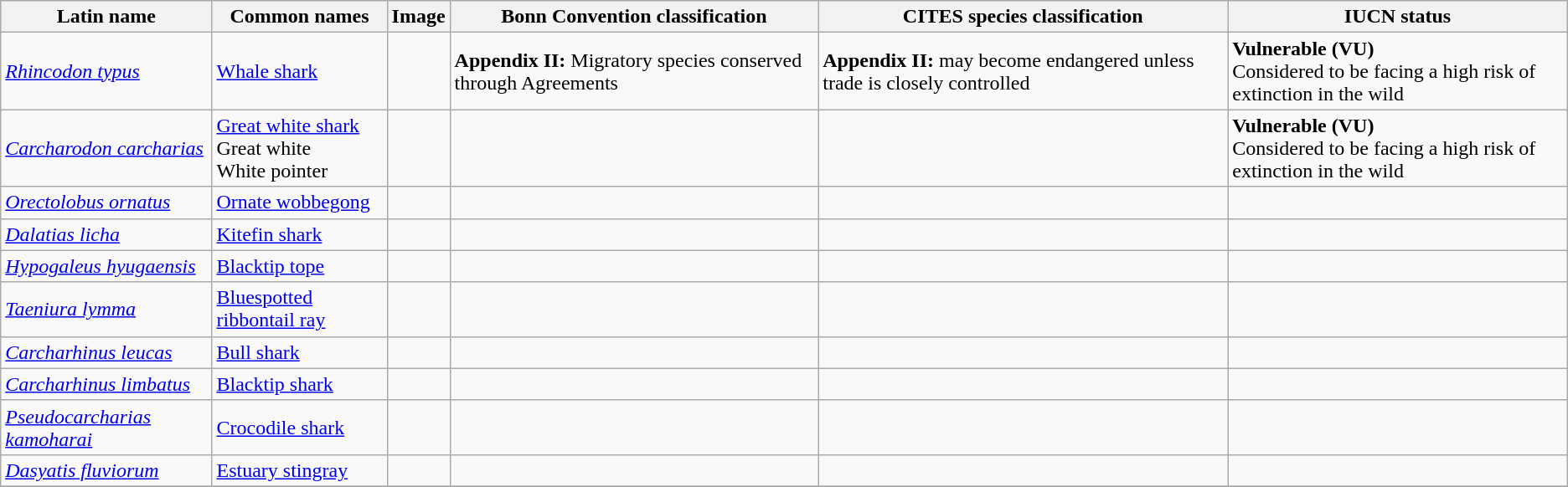<table class="wikitable">
<tr>
<th scope=col>Latin name</th>
<th scope=col>Common names</th>
<th scope=col>Image</th>
<th scope=col>Bonn Convention classification</th>
<th scope=col>CITES species classification</th>
<th scope=col>IUCN status</th>
</tr>
<tr>
<td scope="row"><em><a href='#'>Rhincodon typus</a></em></td>
<td><a href='#'>Whale shark</a></td>
<td></td>
<td><strong>Appendix II:</strong> Migratory species conserved through Agreements</td>
<td><strong>Appendix II:</strong> may become endangered unless trade is closely controlled</td>
<td> <strong>Vulnerable (VU)</strong><br>Considered to be facing a high risk of extinction in the wild</td>
</tr>
<tr>
<td scope="row"><em><a href='#'>Carcharodon carcharias</a></em></td>
<td><a href='#'>Great white shark</a><br>Great white<br>White pointer</td>
<td></td>
<td></td>
<td></td>
<td> <strong>Vulnerable (VU)</strong><br>Considered to be facing a high risk of extinction in the wild</td>
</tr>
<tr>
<td scope="row"><em><a href='#'>Orectolobus ornatus</a></em></td>
<td><a href='#'>Ornate wobbegong</a></td>
<td></td>
<td></td>
<td></td>
<td></td>
</tr>
<tr>
<td scope="row"><em><a href='#'>Dalatias licha</a></em></td>
<td><a href='#'>Kitefin shark</a></td>
<td></td>
<td></td>
<td></td>
<td></td>
</tr>
<tr>
<td scope="row"><em><a href='#'>Hypogaleus hyugaensis</a></em></td>
<td><a href='#'>Blacktip tope</a></td>
<td></td>
<td></td>
<td></td>
<td></td>
</tr>
<tr>
<td scope="row"><em><a href='#'>Taeniura lymma</a></em></td>
<td><a href='#'>Bluespotted ribbontail ray</a></td>
<td></td>
<td></td>
<td></td>
<td></td>
</tr>
<tr>
<td scope="row"><em><a href='#'>Carcharhinus leucas</a></em></td>
<td><a href='#'>Bull shark</a></td>
<td></td>
<td></td>
<td></td>
<td></td>
</tr>
<tr>
<td scope="row"><em><a href='#'>Carcharhinus limbatus</a></em></td>
<td><a href='#'>Blacktip shark</a></td>
<td></td>
<td></td>
<td></td>
<td></td>
</tr>
<tr>
<td scope="row"><em><a href='#'>Pseudocarcharias kamoharai</a></em></td>
<td><a href='#'>Crocodile shark</a></td>
<td></td>
<td></td>
<td></td>
<td></td>
</tr>
<tr>
<td scope="row"><em><a href='#'>Dasyatis fluviorum</a></em></td>
<td><a href='#'>Estuary stingray</a></td>
<td></td>
<td></td>
<td></td>
<td></td>
</tr>
<tr>
</tr>
</table>
